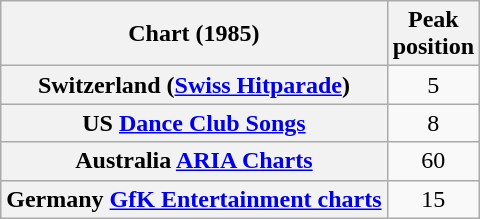<table class="wikitable sortable plainrowheaders">
<tr>
<th scope="col">Chart (1985)</th>
<th scope="col">Peak<br>position</th>
</tr>
<tr>
<th scope="row">Switzerland (<a href='#'>Swiss Hitparade</a>)</th>
<td style="text-align:center;">5</td>
</tr>
<tr>
<th scope="row">US <a href='#'>Dance Club Songs</a></th>
<td style="text-align:center;">8</td>
</tr>
<tr>
<th scope="row">Australia <a href='#'>ARIA Charts</a></th>
<td style="text-align:center;">60</td>
</tr>
<tr>
<th scope="row">Germany <a href='#'>GfK Entertainment charts</a></th>
<td style="text-align:center;">15</td>
</tr>
</table>
